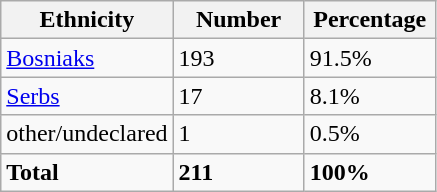<table class="wikitable">
<tr>
<th width="100px">Ethnicity</th>
<th width="80px">Number</th>
<th width="80px">Percentage</th>
</tr>
<tr>
<td><a href='#'>Bosniaks</a></td>
<td>193</td>
<td>91.5%</td>
</tr>
<tr>
<td><a href='#'>Serbs</a></td>
<td>17</td>
<td>8.1%</td>
</tr>
<tr>
<td>other/undeclared</td>
<td>1</td>
<td>0.5%</td>
</tr>
<tr>
<td><strong>Total</strong></td>
<td><strong>211</strong></td>
<td><strong>100%</strong></td>
</tr>
</table>
